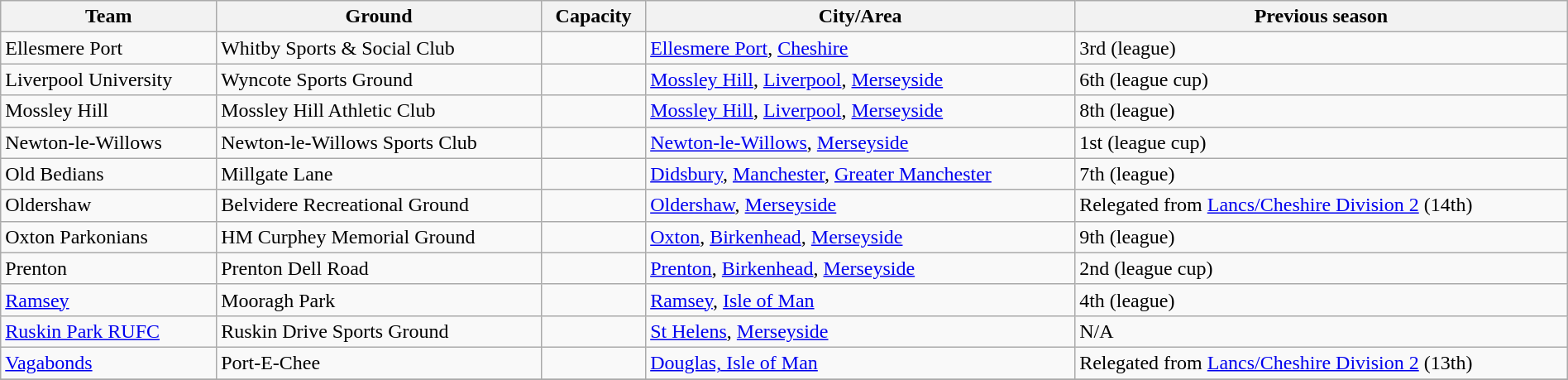<table class="wikitable sortable" width=100%>
<tr>
<th>Team</th>
<th>Ground</th>
<th>Capacity</th>
<th>City/Area</th>
<th>Previous season</th>
</tr>
<tr>
<td>Ellesmere Port</td>
<td>Whitby Sports & Social Club</td>
<td></td>
<td><a href='#'>Ellesmere Port</a>, <a href='#'>Cheshire</a></td>
<td>3rd (league)</td>
</tr>
<tr>
<td>Liverpool University</td>
<td>Wyncote Sports Ground</td>
<td></td>
<td><a href='#'>Mossley Hill</a>, <a href='#'>Liverpool</a>, <a href='#'>Merseyside</a></td>
<td>6th (league cup)</td>
</tr>
<tr>
<td>Mossley Hill</td>
<td>Mossley Hill Athletic Club</td>
<td></td>
<td><a href='#'>Mossley Hill</a>, <a href='#'>Liverpool</a>, <a href='#'>Merseyside</a></td>
<td>8th (league)</td>
</tr>
<tr>
<td>Newton-le-Willows</td>
<td>Newton-le-Willows Sports Club</td>
<td></td>
<td><a href='#'>Newton-le-Willows</a>, <a href='#'>Merseyside</a></td>
<td>1st (league cup)</td>
</tr>
<tr>
<td>Old Bedians</td>
<td>Millgate Lane</td>
<td></td>
<td><a href='#'>Didsbury</a>, <a href='#'>Manchester</a>, <a href='#'>Greater Manchester</a></td>
<td>7th (league)</td>
</tr>
<tr>
<td>Oldershaw</td>
<td>Belvidere Recreational Ground</td>
<td></td>
<td><a href='#'>Oldershaw</a>, <a href='#'>Merseyside</a></td>
<td>Relegated from <a href='#'>Lancs/Cheshire Division 2</a> (14th)</td>
</tr>
<tr>
<td>Oxton Parkonians</td>
<td>HM Curphey Memorial Ground</td>
<td></td>
<td><a href='#'>Oxton</a>, <a href='#'>Birkenhead</a>, <a href='#'>Merseyside</a></td>
<td>9th (league)</td>
</tr>
<tr>
<td>Prenton</td>
<td>Prenton Dell Road</td>
<td></td>
<td><a href='#'>Prenton</a>, <a href='#'>Birkenhead</a>, <a href='#'>Merseyside</a></td>
<td>2nd (league cup)</td>
</tr>
<tr>
<td><a href='#'>Ramsey</a></td>
<td>Mooragh Park</td>
<td></td>
<td><a href='#'>Ramsey</a>, <a href='#'>Isle of Man</a></td>
<td>4th (league)</td>
</tr>
<tr>
<td><a href='#'>Ruskin Park RUFC</a></td>
<td>Ruskin Drive Sports Ground</td>
<td></td>
<td><a href='#'>St Helens</a>, <a href='#'>Merseyside</a></td>
<td>N/A</td>
</tr>
<tr>
<td><a href='#'>Vagabonds</a></td>
<td>Port-E-Chee</td>
<td></td>
<td><a href='#'>Douglas, Isle of Man</a></td>
<td>Relegated from <a href='#'>Lancs/Cheshire Division 2</a> (13th)</td>
</tr>
<tr>
</tr>
</table>
